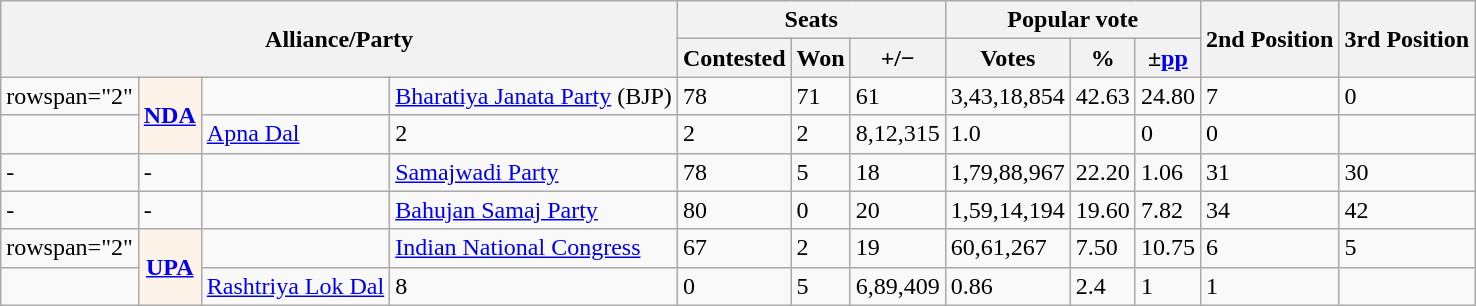<table class="wikitable">
<tr>
<th colspan=4 rowspan="2">Alliance/Party</th>
<th colspan="3">Seats</th>
<th colspan="3">Popular vote</th>
<th rowspan="2">2nd Position</th>
<th rowspan="2">3rd Position</th>
</tr>
<tr>
<th>Contested</th>
<th>Won</th>
<th><strong>+/−</strong></th>
<th>Votes</th>
<th>%</th>
<th>±<a href='#'>pp</a></th>
</tr>
<tr>
<td>rowspan="2" </td>
<th rowspan="2" style="background:#FEF3E8"><a href='#'>NDA</a></th>
<td></td>
<td><a href='#'>Bharatiya Janata Party</a> (BJP)</td>
<td>78</td>
<td>71</td>
<td> 61</td>
<td>3,43,18,854</td>
<td>42.63</td>
<td> 24.80</td>
<td>7</td>
<td>0</td>
</tr>
<tr>
<td></td>
<td><a href='#'>Apna Dal</a></td>
<td>2</td>
<td>2</td>
<td> 2</td>
<td>8,12,315</td>
<td>1.0</td>
<td></td>
<td>0</td>
<td>0</td>
</tr>
<tr>
<td>-</td>
<td>-</td>
<td></td>
<td><a href='#'>Samajwadi Party</a></td>
<td>78</td>
<td>5</td>
<td> 18</td>
<td>1,79,88,967</td>
<td>22.20</td>
<td> 1.06</td>
<td>31</td>
<td>30</td>
</tr>
<tr>
<td>-</td>
<td>-</td>
<td></td>
<td><a href='#'>Bahujan Samaj Party</a></td>
<td>80</td>
<td>0</td>
<td> 20</td>
<td>1,59,14,194</td>
<td>19.60</td>
<td> 7.82</td>
<td>34</td>
<td>42</td>
</tr>
<tr>
<td>rowspan="2"  </td>
<th rowspan="2" style="background:#FEF3E8"><a href='#'>UPA</a></th>
<td></td>
<td><a href='#'>Indian National Congress</a></td>
<td>67</td>
<td>2</td>
<td> 19</td>
<td>60,61,267</td>
<td>7.50</td>
<td> 10.75</td>
<td>6</td>
<td>5</td>
</tr>
<tr>
<td></td>
<td><a href='#'>Rashtriya Lok Dal</a></td>
<td>8</td>
<td>0</td>
<td> 5</td>
<td>6,89,409</td>
<td>0.86</td>
<td>2.4</td>
<td>1</td>
<td>1</td>
</tr>
</table>
